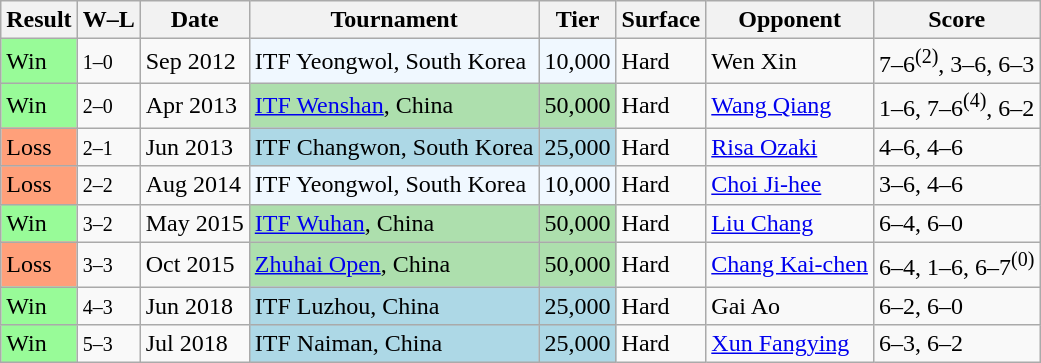<table class="sortable wikitable">
<tr>
<th>Result</th>
<th class="unsortable">W–L</th>
<th>Date</th>
<th>Tournament</th>
<th>Tier</th>
<th>Surface</th>
<th>Opponent</th>
<th class="unsortable">Score</th>
</tr>
<tr>
<td style="background:#98fb98;">Win</td>
<td><small>1–0</small></td>
<td>Sep 2012</td>
<td style="background:#f0f8ff;">ITF Yeongwol, South Korea</td>
<td style="background:#f0f8ff;">10,000</td>
<td>Hard</td>
<td> Wen Xin</td>
<td>7–6<sup>(2)</sup>, 3–6, 6–3</td>
</tr>
<tr>
<td style="background:#98fb98;">Win</td>
<td><small>2–0</small></td>
<td>Apr 2013</td>
<td style="background:#addfad;"><a href='#'>ITF Wenshan</a>, China</td>
<td style="background:#addfad;">50,000</td>
<td>Hard</td>
<td> <a href='#'>Wang Qiang</a></td>
<td>1–6, 7–6<sup>(4)</sup>, 6–2</td>
</tr>
<tr>
<td style="background:#ffa07a;">Loss</td>
<td><small>2–1</small></td>
<td>Jun 2013</td>
<td style="background:lightblue;">ITF Changwon, South Korea</td>
<td style="background:lightblue;">25,000</td>
<td>Hard</td>
<td> <a href='#'>Risa Ozaki</a></td>
<td>4–6, 4–6</td>
</tr>
<tr>
<td style="background:#ffa07a;">Loss</td>
<td><small>2–2</small></td>
<td>Aug 2014</td>
<td style="background:#f0f8ff;">ITF Yeongwol, South Korea</td>
<td style="background:#f0f8ff;">10,000</td>
<td>Hard</td>
<td> <a href='#'>Choi Ji-hee</a></td>
<td>3–6, 4–6</td>
</tr>
<tr>
<td bgcolor=98FB98>Win</td>
<td><small>3–2</small></td>
<td>May 2015</td>
<td style="background:#addfad;"><a href='#'>ITF Wuhan</a>, China</td>
<td style="background:#addfad;">50,000</td>
<td>Hard</td>
<td> <a href='#'>Liu Chang</a></td>
<td>6–4, 6–0</td>
</tr>
<tr>
<td style="background:#ffa07a;">Loss</td>
<td><small>3–3</small></td>
<td>Oct 2015</td>
<td style="background:#addfad;"><a href='#'>Zhuhai Open</a>, China</td>
<td style="background:#addfad;">50,000</td>
<td>Hard</td>
<td> <a href='#'>Chang Kai-chen</a></td>
<td>6–4, 1–6, 6–7<sup>(0)</sup></td>
</tr>
<tr>
<td bgcolor=98FB98>Win</td>
<td><small>4–3</small></td>
<td>Jun 2018</td>
<td style="background:lightblue;">ITF Luzhou, China</td>
<td style="background:lightblue;">25,000</td>
<td>Hard</td>
<td> Gai Ao</td>
<td>6–2, 6–0</td>
</tr>
<tr>
<td bgcolor=98FB98>Win</td>
<td><small>5–3</small></td>
<td>Jul 2018</td>
<td style="background:lightblue;">ITF Naiman, China</td>
<td style="background:lightblue;">25,000</td>
<td>Hard</td>
<td> <a href='#'>Xun Fangying</a></td>
<td>6–3, 6–2</td>
</tr>
</table>
